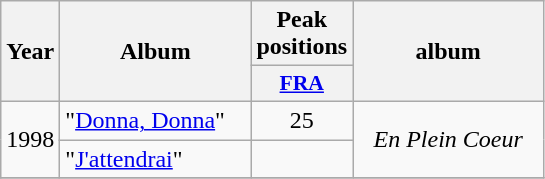<table class="wikitable">
<tr>
<th align="center" rowspan="2" width="10">Year</th>
<th align="center" rowspan="2" width="120">Album</th>
<th align="center" colspan="1" width="30">Peak positions</th>
<th align="center" rowspan="2" width="120">album</th>
</tr>
<tr>
<th scope="col" style="width:3em;font-size:90%;"><a href='#'>FRA</a><br></th>
</tr>
<tr>
<td align="center" rowspan="2">1998</td>
<td>"<a href='#'>Donna, Donna</a>"</td>
<td align="center">25</td>
<td align="center" rowspan=2><em>En Plein Coeur</em></td>
</tr>
<tr>
<td>"<a href='#'>J'attendrai</a>"</td>
<td align="center"></td>
</tr>
<tr>
</tr>
</table>
